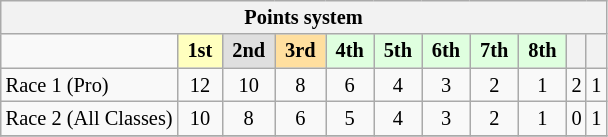<table class="wikitable" style="font-size:85%; text-align:center">
<tr>
<th colspan="20">Points system</th>
</tr>
<tr>
<td></td>
<td style="background:#ffffbf;"> <strong>1st</strong> </td>
<td style="background:#dfdfdf;"> <strong>2nd</strong> </td>
<td style="background:#ffdf9f;"> <strong>3rd</strong> </td>
<td style="background:#dfffdf;"> <strong>4th</strong> </td>
<td style="background:#dfffdf;"> <strong>5th</strong> </td>
<td style="background:#dfffdf;"> <strong>6th</strong> </td>
<td style="background:#dfffdf;"> <strong>7th</strong> </td>
<td style="background:#dfffdf;"> <strong>8th</strong> </td>
<th></th>
<th></th>
</tr>
<tr>
<td align="left">Race 1 (Pro)</td>
<td>12</td>
<td>10</td>
<td>8</td>
<td>6</td>
<td>4</td>
<td>3</td>
<td>2</td>
<td>1</td>
<td>2</td>
<td>1</td>
</tr>
<tr>
<td align="left">Race 2 (All Classes)</td>
<td>10</td>
<td>8</td>
<td>6</td>
<td>5</td>
<td>4</td>
<td>3</td>
<td>2</td>
<td>1</td>
<td>0</td>
<td>1</td>
</tr>
<tr>
</tr>
</table>
